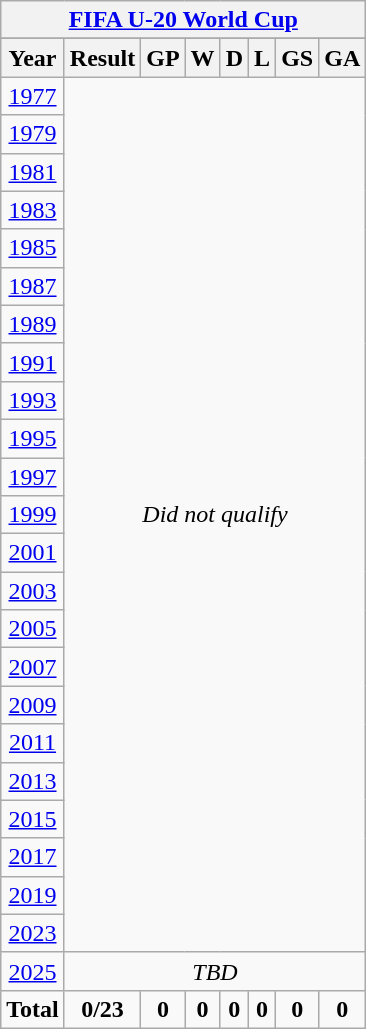<table class="wikitable" style="text-align: center;">
<tr>
<th colspan="8"><a href='#'>FIFA U-20 World Cup</a></th>
</tr>
<tr>
</tr>
<tr>
<th>Year</th>
<th>Result</th>
<th>GP</th>
<th>W</th>
<th>D</th>
<th>L</th>
<th>GS</th>
<th>GA</th>
</tr>
<tr>
<td> <a href='#'>1977</a></td>
<td colspan=8 rowspan=23><em>Did not qualify</em></td>
</tr>
<tr>
<td> <a href='#'>1979</a></td>
</tr>
<tr>
<td> <a href='#'>1981</a></td>
</tr>
<tr>
<td> <a href='#'>1983</a></td>
</tr>
<tr>
<td> <a href='#'>1985</a></td>
</tr>
<tr>
<td> <a href='#'>1987</a></td>
</tr>
<tr>
<td> <a href='#'>1989</a></td>
</tr>
<tr>
<td> <a href='#'>1991</a></td>
</tr>
<tr>
<td> <a href='#'>1993</a></td>
</tr>
<tr>
<td> <a href='#'>1995</a></td>
</tr>
<tr>
<td> <a href='#'>1997</a></td>
</tr>
<tr>
<td> <a href='#'>1999</a></td>
</tr>
<tr>
<td> <a href='#'>2001</a></td>
</tr>
<tr>
<td> <a href='#'>2003</a></td>
</tr>
<tr>
<td> <a href='#'>2005</a></td>
</tr>
<tr>
<td> <a href='#'>2007</a></td>
</tr>
<tr>
<td> <a href='#'>2009</a></td>
</tr>
<tr>
<td> <a href='#'>2011</a></td>
</tr>
<tr>
<td> <a href='#'>2013</a></td>
</tr>
<tr>
<td> <a href='#'>2015</a></td>
</tr>
<tr>
<td> <a href='#'>2017</a></td>
</tr>
<tr>
<td> <a href='#'>2019</a></td>
</tr>
<tr>
<td> <a href='#'>2023</a></td>
</tr>
<tr>
<td> <a href='#'>2025</a></td>
<td colspan="8"><em>TBD</em></td>
</tr>
<tr>
<td><strong>Total</strong></td>
<td><strong>0/23</strong></td>
<td><strong>0</strong></td>
<td><strong>0</strong></td>
<td><strong>0</strong></td>
<td><strong>0</strong></td>
<td><strong>0</strong></td>
<td><strong>0</strong></td>
</tr>
</table>
